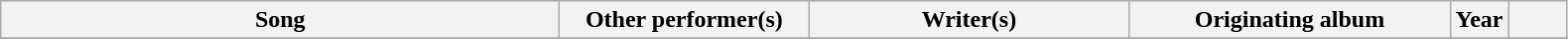<table class="wikitable sortable plainrowheaders" style="text-align:center;">
<tr>
<th scope="col" style="width:23em;">Song</th>
<th scope="col" style="width:10em;">Other performer(s)</th>
<th scope="col" style="width:13em;" class="unsortable">Writer(s)</th>
<th scope="col" style="width:13em;">Originating album</th>
<th scope="col" style="width:2em;">Year</th>
<th scope="col" style="width:2em;" class="unsortable"></th>
</tr>
<tr>
</tr>
</table>
